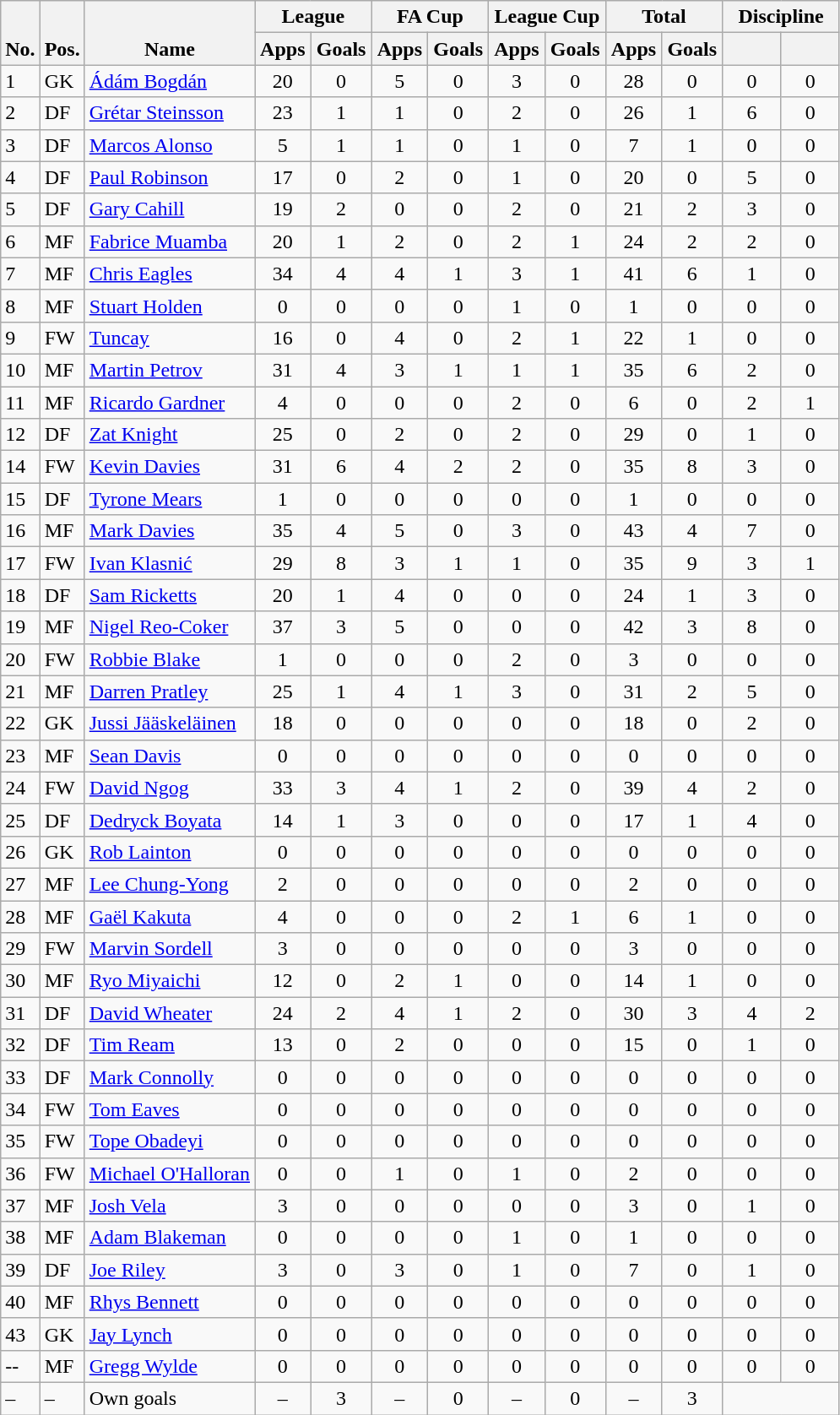<table class="wikitable" style="text-align:center">
<tr>
<th rowspan="2" valign="bottom">No.</th>
<th rowspan="2" valign="bottom">Pos.</th>
<th rowspan="2" valign="bottom">Name</th>
<th colspan="2" width="85">League</th>
<th colspan="2" width="85">FA Cup</th>
<th colspan="2" width="85">League Cup</th>
<th colspan="2" width="85">Total</th>
<th colspan="2" width="85">Discipline</th>
</tr>
<tr>
<th>Apps</th>
<th>Goals</th>
<th>Apps</th>
<th>Goals</th>
<th>Apps</th>
<th>Goals</th>
<th>Apps</th>
<th>Goals</th>
<th></th>
<th></th>
</tr>
<tr>
<td align="left">1</td>
<td align="left">GK</td>
<td align="left"> <a href='#'>Ádám Bogdán</a></td>
<td>20</td>
<td>0</td>
<td>5</td>
<td>0</td>
<td>3</td>
<td>0</td>
<td>28</td>
<td>0</td>
<td>0</td>
<td>0</td>
</tr>
<tr>
<td align="left">2</td>
<td align="left">DF</td>
<td align="left"> <a href='#'>Grétar Steinsson</a></td>
<td>23</td>
<td>1</td>
<td>1</td>
<td>0</td>
<td>2</td>
<td>0</td>
<td>26</td>
<td>1</td>
<td>6</td>
<td>0</td>
</tr>
<tr>
<td align="left">3</td>
<td align="left">DF</td>
<td align="left"> <a href='#'>Marcos Alonso</a></td>
<td>5</td>
<td>1</td>
<td>1</td>
<td>0</td>
<td>1</td>
<td>0</td>
<td>7</td>
<td>1</td>
<td>0</td>
<td>0</td>
</tr>
<tr>
<td align="left">4</td>
<td align="left">DF</td>
<td align="left"> <a href='#'>Paul Robinson</a></td>
<td>17</td>
<td>0</td>
<td>2</td>
<td>0</td>
<td>1</td>
<td>0</td>
<td>20</td>
<td>0</td>
<td>5</td>
<td>0</td>
</tr>
<tr>
<td align="left">5</td>
<td align="left">DF</td>
<td align="left"> <a href='#'>Gary Cahill</a></td>
<td>19</td>
<td>2</td>
<td>0</td>
<td>0</td>
<td>2</td>
<td>0</td>
<td>21</td>
<td>2</td>
<td>3</td>
<td>0</td>
</tr>
<tr>
<td align="left">6</td>
<td align="left">MF</td>
<td align="left"> <a href='#'>Fabrice Muamba</a></td>
<td>20</td>
<td>1</td>
<td>2</td>
<td>0</td>
<td>2</td>
<td>1</td>
<td>24</td>
<td>2</td>
<td>2</td>
<td>0</td>
</tr>
<tr>
<td align="left">7</td>
<td align="left">MF</td>
<td align="left"> <a href='#'>Chris Eagles</a></td>
<td>34</td>
<td>4</td>
<td>4</td>
<td>1</td>
<td>3</td>
<td>1</td>
<td>41</td>
<td>6</td>
<td>1</td>
<td>0</td>
</tr>
<tr>
<td align="left">8</td>
<td align="left">MF</td>
<td align="left"> <a href='#'>Stuart Holden</a></td>
<td>0</td>
<td>0</td>
<td>0</td>
<td>0</td>
<td>1</td>
<td>0</td>
<td>1</td>
<td>0</td>
<td>0</td>
<td>0</td>
</tr>
<tr>
<td align="left">9</td>
<td align="left">FW</td>
<td align="left"> <a href='#'>Tuncay</a></td>
<td>16</td>
<td>0</td>
<td>4</td>
<td>0</td>
<td>2</td>
<td>1</td>
<td>22</td>
<td>1</td>
<td>0</td>
<td>0</td>
</tr>
<tr>
<td align="left">10</td>
<td align="left">MF</td>
<td align="left"> <a href='#'>Martin Petrov</a></td>
<td>31</td>
<td>4</td>
<td>3</td>
<td>1</td>
<td>1</td>
<td>1</td>
<td>35</td>
<td>6</td>
<td>2</td>
<td>0</td>
</tr>
<tr>
<td align="left">11</td>
<td align="left">MF</td>
<td align="left"> <a href='#'>Ricardo Gardner</a></td>
<td>4</td>
<td>0</td>
<td>0</td>
<td>0</td>
<td>2</td>
<td>0</td>
<td>6</td>
<td>0</td>
<td>2</td>
<td>1</td>
</tr>
<tr>
<td align="left">12</td>
<td align="left">DF</td>
<td align="left"> <a href='#'>Zat Knight</a></td>
<td>25</td>
<td>0</td>
<td>2</td>
<td>0</td>
<td>2</td>
<td>0</td>
<td>29</td>
<td>0</td>
<td>1</td>
<td>0</td>
</tr>
<tr>
<td align="left">14</td>
<td align="left">FW</td>
<td align="left"> <a href='#'>Kevin Davies</a></td>
<td>31</td>
<td>6</td>
<td>4</td>
<td>2</td>
<td>2</td>
<td>0</td>
<td>35</td>
<td>8</td>
<td>3</td>
<td>0</td>
</tr>
<tr>
<td align="left">15</td>
<td align="left">DF</td>
<td align="left"> <a href='#'>Tyrone Mears</a></td>
<td>1</td>
<td>0</td>
<td>0</td>
<td>0</td>
<td>0</td>
<td>0</td>
<td>1</td>
<td>0</td>
<td>0</td>
<td>0</td>
</tr>
<tr>
<td align="left">16</td>
<td align="left">MF</td>
<td align="left"> <a href='#'>Mark Davies</a></td>
<td>35</td>
<td>4</td>
<td>5</td>
<td>0</td>
<td>3</td>
<td>0</td>
<td>43</td>
<td>4</td>
<td>7</td>
<td>0</td>
</tr>
<tr>
<td align="left">17</td>
<td align="left">FW</td>
<td align="left"> <a href='#'>Ivan Klasnić</a></td>
<td>29</td>
<td>8</td>
<td>3</td>
<td>1</td>
<td>1</td>
<td>0</td>
<td>35</td>
<td>9</td>
<td>3</td>
<td>1</td>
</tr>
<tr>
<td align="left">18</td>
<td align="left">DF</td>
<td align="left"> <a href='#'>Sam Ricketts</a></td>
<td>20</td>
<td>1</td>
<td>4</td>
<td>0</td>
<td>0</td>
<td>0</td>
<td>24</td>
<td>1</td>
<td>3</td>
<td>0</td>
</tr>
<tr>
<td align="left">19</td>
<td align="left">MF</td>
<td align="left"> <a href='#'>Nigel Reo-Coker</a></td>
<td>37</td>
<td>3</td>
<td>5</td>
<td>0</td>
<td>0</td>
<td>0</td>
<td>42</td>
<td>3</td>
<td>8</td>
<td>0</td>
</tr>
<tr>
<td align="left">20</td>
<td align="left">FW</td>
<td align="left"> <a href='#'>Robbie Blake</a></td>
<td>1</td>
<td>0</td>
<td>0</td>
<td>0</td>
<td>2</td>
<td>0</td>
<td>3</td>
<td>0</td>
<td>0</td>
<td>0</td>
</tr>
<tr>
<td align="left">21</td>
<td align="left">MF</td>
<td align="left"> <a href='#'>Darren Pratley</a></td>
<td>25</td>
<td>1</td>
<td>4</td>
<td>1</td>
<td>3</td>
<td>0</td>
<td>31</td>
<td>2</td>
<td>5</td>
<td>0</td>
</tr>
<tr>
<td align="left">22</td>
<td align="left">GK</td>
<td align="left"> <a href='#'>Jussi Jääskeläinen</a></td>
<td>18</td>
<td>0</td>
<td>0</td>
<td>0</td>
<td>0</td>
<td>0</td>
<td>18</td>
<td>0</td>
<td>2</td>
<td>0</td>
</tr>
<tr>
<td align="left">23</td>
<td align="left">MF</td>
<td align="left"> <a href='#'>Sean Davis</a></td>
<td>0</td>
<td>0</td>
<td>0</td>
<td>0</td>
<td>0</td>
<td>0</td>
<td>0</td>
<td>0</td>
<td>0</td>
<td>0</td>
</tr>
<tr>
<td align="left">24</td>
<td align="left">FW</td>
<td align="left"> <a href='#'>David Ngog</a></td>
<td>33</td>
<td>3</td>
<td>4</td>
<td>1</td>
<td>2</td>
<td>0</td>
<td>39</td>
<td>4</td>
<td>2</td>
<td>0</td>
</tr>
<tr>
<td align="left">25</td>
<td align="left">DF</td>
<td align="left"> <a href='#'>Dedryck Boyata</a></td>
<td>14</td>
<td>1</td>
<td>3</td>
<td>0</td>
<td>0</td>
<td>0</td>
<td>17</td>
<td>1</td>
<td>4</td>
<td>0</td>
</tr>
<tr>
<td align="left">26</td>
<td align="left">GK</td>
<td align="left"> <a href='#'>Rob Lainton</a></td>
<td>0</td>
<td>0</td>
<td>0</td>
<td>0</td>
<td>0</td>
<td>0</td>
<td>0</td>
<td>0</td>
<td>0</td>
<td>0</td>
</tr>
<tr>
<td align="left">27</td>
<td align="left">MF</td>
<td align="left"> <a href='#'>Lee Chung-Yong</a></td>
<td>2</td>
<td>0</td>
<td>0</td>
<td>0</td>
<td>0</td>
<td>0</td>
<td>2</td>
<td>0</td>
<td>0</td>
<td>0</td>
</tr>
<tr>
<td align="left">28</td>
<td align="left">MF</td>
<td align="left"> <a href='#'>Gaël Kakuta</a></td>
<td>4</td>
<td>0</td>
<td>0</td>
<td>0</td>
<td>2</td>
<td>1</td>
<td>6</td>
<td>1</td>
<td>0</td>
<td>0</td>
</tr>
<tr>
<td align="left">29</td>
<td align="left">FW</td>
<td align="left"> <a href='#'>Marvin Sordell</a></td>
<td>3</td>
<td>0</td>
<td>0</td>
<td>0</td>
<td>0</td>
<td>0</td>
<td>3</td>
<td>0</td>
<td>0</td>
<td>0</td>
</tr>
<tr>
<td align="left">30</td>
<td align="left">MF</td>
<td align="left"> <a href='#'>Ryo Miyaichi</a></td>
<td>12</td>
<td>0</td>
<td>2</td>
<td>1</td>
<td>0</td>
<td>0</td>
<td>14</td>
<td>1</td>
<td>0</td>
<td>0</td>
</tr>
<tr>
<td align="left">31</td>
<td align="left">DF</td>
<td align="left"> <a href='#'>David Wheater</a></td>
<td>24</td>
<td>2</td>
<td>4</td>
<td>1</td>
<td>2</td>
<td>0</td>
<td>30</td>
<td>3</td>
<td>4</td>
<td>2</td>
</tr>
<tr>
<td align="left">32</td>
<td align="left">DF</td>
<td align="left"> <a href='#'>Tim Ream</a></td>
<td>13</td>
<td>0</td>
<td>2</td>
<td>0</td>
<td>0</td>
<td>0</td>
<td>15</td>
<td>0</td>
<td>1</td>
<td>0</td>
</tr>
<tr>
<td align="left">33</td>
<td align="left">DF</td>
<td align="left"> <a href='#'>Mark Connolly</a></td>
<td>0</td>
<td>0</td>
<td>0</td>
<td>0</td>
<td>0</td>
<td>0</td>
<td>0</td>
<td>0</td>
<td>0</td>
<td>0</td>
</tr>
<tr>
<td align="left">34</td>
<td align="left">FW</td>
<td align="left"> <a href='#'>Tom Eaves</a></td>
<td>0</td>
<td>0</td>
<td>0</td>
<td>0</td>
<td>0</td>
<td>0</td>
<td>0</td>
<td>0</td>
<td>0</td>
<td>0</td>
</tr>
<tr>
<td align="left">35</td>
<td align="left">FW</td>
<td align="left"> <a href='#'>Tope Obadeyi</a></td>
<td>0</td>
<td>0</td>
<td>0</td>
<td>0</td>
<td>0</td>
<td>0</td>
<td>0</td>
<td>0</td>
<td>0</td>
<td>0</td>
</tr>
<tr>
<td align="left">36</td>
<td align="left">FW</td>
<td align="left"> <a href='#'>Michael O'Halloran</a></td>
<td>0</td>
<td>0</td>
<td>1</td>
<td>0</td>
<td>1</td>
<td>0</td>
<td>2</td>
<td>0</td>
<td>0</td>
<td>0</td>
</tr>
<tr>
<td align="left">37</td>
<td align="left">MF</td>
<td align="left"> <a href='#'>Josh Vela</a></td>
<td>3</td>
<td>0</td>
<td>0</td>
<td>0</td>
<td>0</td>
<td>0</td>
<td>3</td>
<td>0</td>
<td>1</td>
<td>0</td>
</tr>
<tr>
<td align="left">38</td>
<td align="left">MF</td>
<td align="left"> <a href='#'>Adam Blakeman</a></td>
<td>0</td>
<td>0</td>
<td>0</td>
<td>0</td>
<td>1</td>
<td>0</td>
<td>1</td>
<td>0</td>
<td>0</td>
<td>0</td>
</tr>
<tr>
<td align="left">39</td>
<td align="left">DF</td>
<td align="left"> <a href='#'>Joe Riley</a></td>
<td>3</td>
<td>0</td>
<td>3</td>
<td>0</td>
<td>1</td>
<td>0</td>
<td>7</td>
<td>0</td>
<td>1</td>
<td>0</td>
</tr>
<tr>
<td align="left">40</td>
<td align="left">MF</td>
<td align="left"> <a href='#'>Rhys Bennett</a></td>
<td>0</td>
<td>0</td>
<td>0</td>
<td>0</td>
<td>0</td>
<td>0</td>
<td>0</td>
<td>0</td>
<td>0</td>
<td>0</td>
</tr>
<tr>
<td align="left">43</td>
<td align="left">GK</td>
<td align="left"> <a href='#'>Jay Lynch</a></td>
<td>0</td>
<td>0</td>
<td>0</td>
<td>0</td>
<td>0</td>
<td>0</td>
<td>0</td>
<td>0</td>
<td>0</td>
<td>0</td>
</tr>
<tr>
<td align="left">--</td>
<td align="left">MF</td>
<td align="left"> <a href='#'>Gregg Wylde</a></td>
<td>0</td>
<td>0</td>
<td>0</td>
<td>0</td>
<td>0</td>
<td>0</td>
<td>0</td>
<td>0</td>
<td>0</td>
<td>0</td>
</tr>
<tr>
<td align="left">–</td>
<td align="left">–</td>
<td align="left">Own goals</td>
<td>–</td>
<td>3</td>
<td>–</td>
<td>0</td>
<td>–</td>
<td>0</td>
<td>–</td>
<td>3</td>
</tr>
</table>
